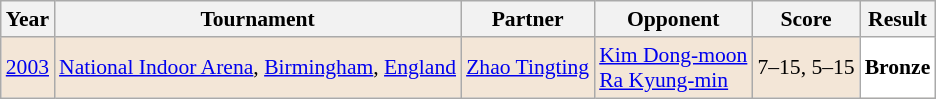<table class="sortable wikitable" style="font-size: 90%;">
<tr>
<th>Year</th>
<th>Tournament</th>
<th>Partner</th>
<th>Opponent</th>
<th>Score</th>
<th>Result</th>
</tr>
<tr style="background:#F3E6D7">
<td align="center"><a href='#'>2003</a></td>
<td align="left"><a href='#'>National Indoor Arena</a>, <a href='#'>Birmingham</a>, <a href='#'>England</a></td>
<td align="left"> <a href='#'>Zhao Tingting</a></td>
<td align="left"> <a href='#'>Kim Dong-moon</a> <br>  <a href='#'>Ra Kyung-min</a></td>
<td align="left">7–15, 5–15</td>
<td style="text-align:left; background:white"> <strong>Bronze</strong></td>
</tr>
</table>
